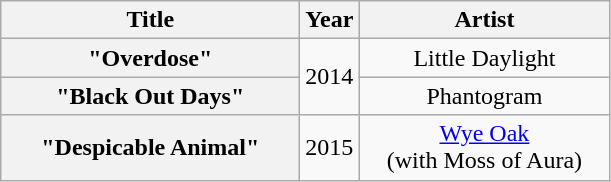<table class="wikitable plainrowheaders" style="text-align:center;">
<tr>
<th scope="col" style="width:12em;">Title</th>
<th scope="col">Year</th>
<th scope="col" style="width:10em;">Artist</th>
</tr>
<tr>
<th scope="row">"Overdose"</th>
<td rowspan="2">2014</td>
<td>Little Daylight</td>
</tr>
<tr>
<th scope="row">"Black Out Days"</th>
<td>Phantogram</td>
</tr>
<tr>
<th scope="row">"Despicable Animal"</th>
<td>2015</td>
<td><a href='#'>Wye Oak</a> <br>(with Moss of Aura)</td>
</tr>
</table>
